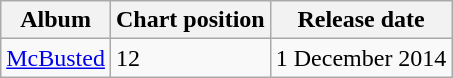<table class="wikitable">
<tr>
<th>Album</th>
<th>Chart position</th>
<th>Release date</th>
</tr>
<tr>
<td><a href='#'>McBusted</a></td>
<td>12</td>
<td>1 December 2014</td>
</tr>
</table>
